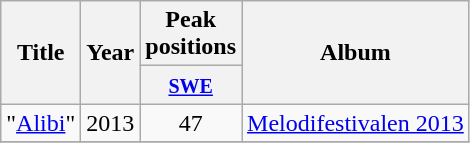<table class="wikitable">
<tr>
<th align="center" rowspan="2">Title</th>
<th align="center" rowspan="2">Year</th>
<th align="center" colspan="1">Peak positions</th>
<th align="center" rowspan="2">Album</th>
</tr>
<tr>
<th width="20"><small><a href='#'>SWE</a><br></small></th>
</tr>
<tr>
<td>"<a href='#'>Alibi</a>"</td>
<td style="text-align:center;">2013</td>
<td style="text-align:center;">47</td>
<td style="text-align:center;"><a href='#'>Melodifestivalen 2013</a></td>
</tr>
<tr>
</tr>
</table>
